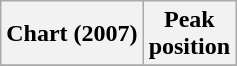<table class="wikitable sortable plainrowheaders" style="text-align:center">
<tr>
<th scope="col">Chart (2007)</th>
<th scope="col">Peak<br>position</th>
</tr>
<tr>
</tr>
</table>
